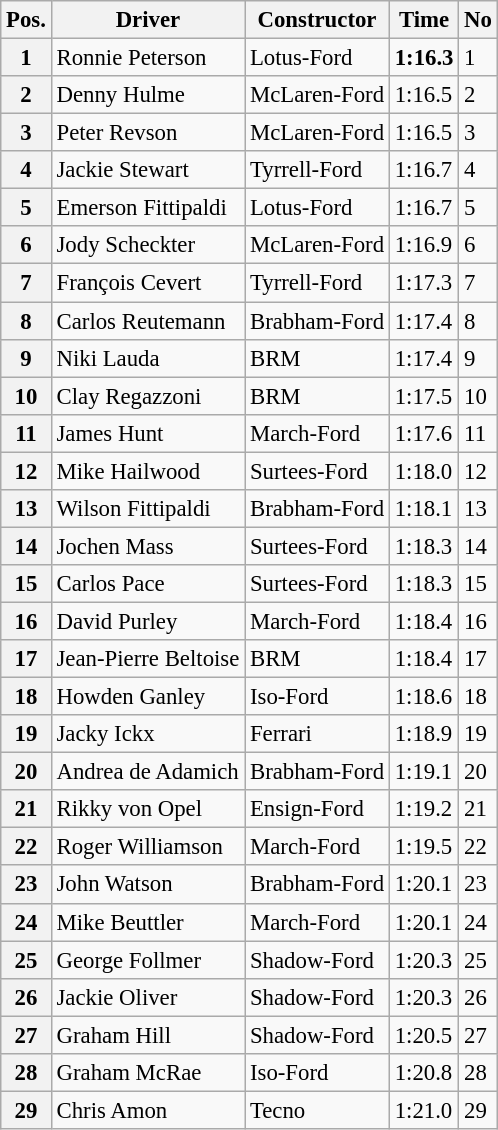<table class="wikitable sortable" style="font-size: 95%;">
<tr>
<th>Pos.</th>
<th>Driver</th>
<th>Constructor</th>
<th>Time</th>
<th>No</th>
</tr>
<tr>
<th>1</th>
<td>Ronnie Peterson</td>
<td>Lotus-Ford</td>
<td><strong>1:16.3</strong></td>
<td>1</td>
</tr>
<tr>
<th>2</th>
<td>Denny Hulme</td>
<td>McLaren-Ford</td>
<td>1:16.5</td>
<td>2</td>
</tr>
<tr>
<th>3</th>
<td>Peter Revson</td>
<td>McLaren-Ford</td>
<td>1:16.5</td>
<td>3</td>
</tr>
<tr>
<th>4</th>
<td>Jackie Stewart</td>
<td>Tyrrell-Ford</td>
<td>1:16.7</td>
<td>4</td>
</tr>
<tr>
<th>5</th>
<td>Emerson Fittipaldi</td>
<td>Lotus-Ford</td>
<td>1:16.7</td>
<td>5</td>
</tr>
<tr>
<th>6</th>
<td>Jody Scheckter</td>
<td>McLaren-Ford</td>
<td>1:16.9</td>
<td>6</td>
</tr>
<tr>
<th>7</th>
<td>François Cevert</td>
<td>Tyrrell-Ford</td>
<td>1:17.3</td>
<td>7</td>
</tr>
<tr>
<th>8</th>
<td>Carlos Reutemann</td>
<td>Brabham-Ford</td>
<td>1:17.4</td>
<td>8</td>
</tr>
<tr>
<th>9</th>
<td>Niki Lauda</td>
<td>BRM</td>
<td>1:17.4</td>
<td>9</td>
</tr>
<tr>
<th>10</th>
<td>Clay Regazzoni</td>
<td>BRM</td>
<td>1:17.5</td>
<td>10</td>
</tr>
<tr>
<th>11</th>
<td>James Hunt</td>
<td>March-Ford</td>
<td>1:17.6</td>
<td>11</td>
</tr>
<tr>
<th>12</th>
<td>Mike Hailwood</td>
<td>Surtees-Ford</td>
<td>1:18.0</td>
<td>12</td>
</tr>
<tr>
<th>13</th>
<td>Wilson Fittipaldi</td>
<td>Brabham-Ford</td>
<td>1:18.1</td>
<td>13</td>
</tr>
<tr>
<th>14</th>
<td>Jochen Mass</td>
<td>Surtees-Ford</td>
<td>1:18.3</td>
<td>14</td>
</tr>
<tr>
<th>15</th>
<td>Carlos Pace</td>
<td>Surtees-Ford</td>
<td>1:18.3</td>
<td>15</td>
</tr>
<tr>
<th>16</th>
<td>David Purley</td>
<td>March-Ford</td>
<td>1:18.4</td>
<td>16</td>
</tr>
<tr>
<th>17</th>
<td>Jean-Pierre Beltoise</td>
<td>BRM</td>
<td>1:18.4</td>
<td>17</td>
</tr>
<tr>
<th>18</th>
<td>Howden Ganley</td>
<td>Iso-Ford</td>
<td>1:18.6</td>
<td>18</td>
</tr>
<tr>
<th>19</th>
<td>Jacky Ickx</td>
<td>Ferrari</td>
<td>1:18.9</td>
<td>19</td>
</tr>
<tr>
<th>20</th>
<td>Andrea de Adamich</td>
<td>Brabham-Ford</td>
<td>1:19.1</td>
<td>20</td>
</tr>
<tr>
<th>21</th>
<td>Rikky von Opel</td>
<td>Ensign-Ford</td>
<td>1:19.2</td>
<td>21</td>
</tr>
<tr>
<th>22</th>
<td>Roger Williamson</td>
<td>March-Ford</td>
<td>1:19.5</td>
<td>22</td>
</tr>
<tr>
<th>23</th>
<td>John Watson</td>
<td>Brabham-Ford</td>
<td>1:20.1</td>
<td>23</td>
</tr>
<tr>
<th>24</th>
<td>Mike Beuttler</td>
<td>March-Ford</td>
<td>1:20.1</td>
<td>24</td>
</tr>
<tr>
<th>25</th>
<td>George Follmer</td>
<td>Shadow-Ford</td>
<td>1:20.3</td>
<td>25</td>
</tr>
<tr>
<th>26</th>
<td>Jackie Oliver</td>
<td>Shadow-Ford</td>
<td>1:20.3</td>
<td>26</td>
</tr>
<tr>
<th>27</th>
<td>Graham Hill</td>
<td>Shadow-Ford</td>
<td>1:20.5</td>
<td>27</td>
</tr>
<tr>
<th>28</th>
<td>Graham McRae</td>
<td>Iso-Ford</td>
<td>1:20.8</td>
<td>28</td>
</tr>
<tr>
<th>29</th>
<td>Chris Amon</td>
<td>Tecno</td>
<td>1:21.0</td>
<td>29</td>
</tr>
</table>
